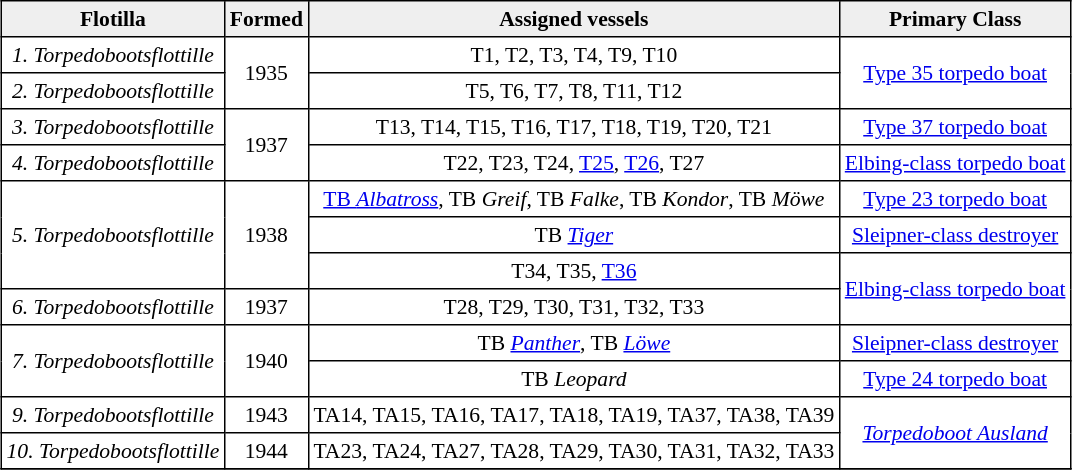<table align="center" border="1" cellpadding="3" cellspacing="0" style="font-size: 90%; border: black solid 1px; border-collapse: collapse; text-align: middle;">
<tr>
<th bgcolor="#efefef">Flotilla</th>
<th bgcolor="#efefef">Formed</th>
<th bgcolor="#efefef">Assigned vessels</th>
<th bgcolor="#efefef">Primary Class</th>
</tr>
<tr>
<td align="center"><em>1. Torpedobootsflottille</em></td>
<td rowspan=2 align="center">1935</td>
<td align="center">T1, T2, T3, T4, T9, T10</td>
<td rowspan=2 align="center"><a href='#'>Type 35 torpedo boat</a></td>
</tr>
<tr>
<td align="center"><em>2. Torpedobootsflottille</em></td>
<td align="center">T5, T6, T7, T8, T11, T12</td>
</tr>
<tr>
<td align="center"><em>3. Torpedobootsflottille</em></td>
<td rowspan=2 align="center">1937</td>
<td align="center">T13, T14, T15, T16, T17, T18, T19, T20, T21</td>
<td align="center"><a href='#'>Type 37 torpedo boat</a></td>
</tr>
<tr>
<td align="center"><em>4. Torpedobootsflottille</em></td>
<td align="center">T22, T23, T24, <a href='#'>T25</a>, <a href='#'>T26</a>, T27</td>
<td align="center"><a href='#'>Elbing-class torpedo boat</a></td>
</tr>
<tr>
<td rowspan=3 align="center"><em>5. Torpedobootsflottille</em></td>
<td rowspan=3 align="center">1938</td>
<td align="center"><a href='#'>TB <em>Albatross</em></a>, TB <em>Greif</em>, TB <em>Falke</em>, TB <em>Kondor</em>, TB <em>Möwe</em></td>
<td align="center"><a href='#'>Type 23 torpedo boat</a></td>
</tr>
<tr>
<td align="center">TB <em><a href='#'>Tiger</a></em></td>
<td align="center"><a href='#'>Sleipner-class destroyer</a></td>
</tr>
<tr>
<td align="center">T34, T35, <a href='#'>T36</a></td>
<td rowspan=2 align="center"><a href='#'>Elbing-class torpedo boat</a></td>
</tr>
<tr>
<td align="center"><em>6. Torpedobootsflottille</em></td>
<td align="center">1937</td>
<td align="center">T28, T29, T30, T31, T32, T33</td>
</tr>
<tr>
<td rowspan=2 align="center"><em>7. Torpedobootsflottille</em></td>
<td rowspan=2 align="center">1940</td>
<td align="center">TB <em><a href='#'>Panther</a></em>, TB <em><a href='#'>Löwe</a></em></td>
<td align="center"><a href='#'>Sleipner-class destroyer</a></td>
</tr>
<tr>
<td align="center">TB <em>Leopard</em></td>
<td align="center"><a href='#'>Type 24 torpedo boat</a></td>
</tr>
<tr>
<td align="center"><em>9. Torpedobootsflottille</em></td>
<td align="center">1943</td>
<td align="center">TA14, TA15, TA16, TA17, TA18, TA19, TA37, TA38, TA39</td>
<td rowspan=2 align="center"><em><a href='#'>Torpedoboot Ausland</a></em></td>
</tr>
<tr>
<td align="center"><em>10. Torpedobootsflottille</em></td>
<td align="center">1944</td>
<td align="center">TA23, TA24, TA27, TA28, TA29, TA30, TA31, TA32, TA33</td>
</tr>
<tr>
</tr>
</table>
